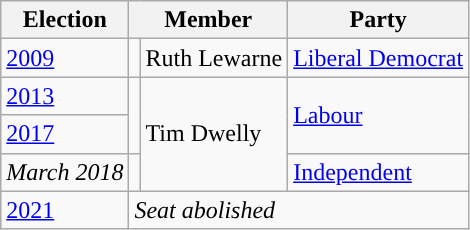<table class="wikitable">
<tr>
<th>Election</th>
<th colspan="2">Member</th>
<th>Party</th>
</tr>
<tr>
<td><a href='#'>2009</a></td>
<td rowspan="1" style="background-color: "></td>
<td rowspan="1">Ruth Lewarne</td>
<td rowspan="1"><a href='#'>Liberal Democrat</a></td>
</tr>
<tr>
<td><a href='#'>2013</a></td>
<td rowspan="2" style="background-color: "></td>
<td rowspan="3">Tim Dwelly</td>
<td rowspan="2"><a href='#'>Labour</a></td>
</tr>
<tr>
<td><a href='#'>2017</a></td>
</tr>
<tr>
<td><em>March 2018</em></td>
<td rowspan="1" style="background-color: "></td>
<td rowspan="1"><a href='#'>Independent</a></td>
</tr>
<tr>
<td><a href='#'>2021</a></td>
<td colspan="3"><em>Seat abolished</em></td>
</tr>
</table>
